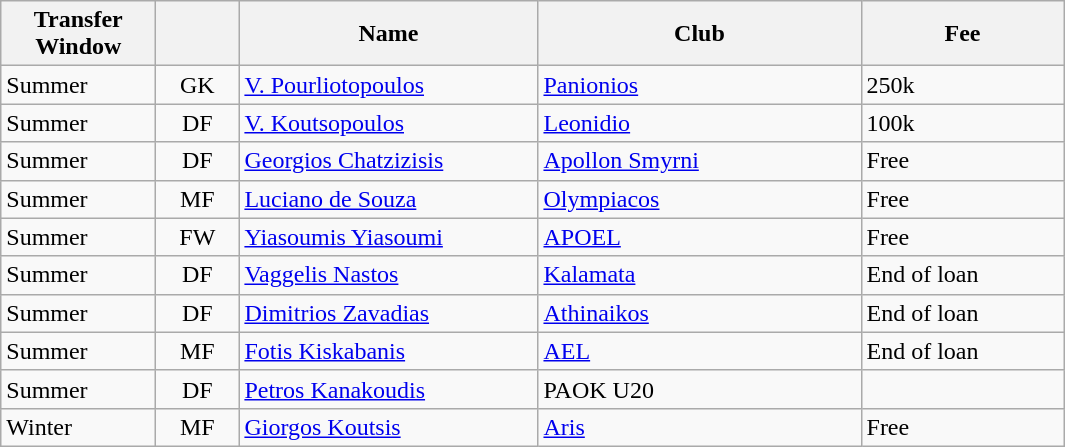<table class="wikitable plainrowheaders">
<tr>
<th scope="col" style="width:6em;">Transfer Window</th>
<th scope="col" style="width:3em;"></th>
<th scope="col" style="width:12em;">Name</th>
<th scope="col" style="width:13em;">Club</th>
<th scope="col" style="width:8em;">Fee</th>
</tr>
<tr>
<td>Summer</td>
<td align="center">GK</td>
<td> <a href='#'>V. Pourliotopoulos</a></td>
<td> <a href='#'>Panionios</a></td>
<td>250k</td>
</tr>
<tr>
<td>Summer</td>
<td align="center">DF</td>
<td> <a href='#'>V. Koutsopoulos</a></td>
<td> <a href='#'>Leonidio</a></td>
<td>100k</td>
</tr>
<tr>
<td>Summer</td>
<td align="center">DF</td>
<td> <a href='#'>Georgios Chatzizisis</a></td>
<td> <a href='#'>Apollon Smyrni</a></td>
<td>Free</td>
</tr>
<tr>
<td>Summer</td>
<td align="center">MF</td>
<td> <a href='#'>Luciano de Souza</a></td>
<td> <a href='#'>Olympiacos</a></td>
<td>Free</td>
</tr>
<tr>
<td>Summer</td>
<td align="center">FW</td>
<td> <a href='#'>Yiasoumis Yiasoumi</a></td>
<td> <a href='#'>APOEL</a></td>
<td>Free</td>
</tr>
<tr>
<td>Summer</td>
<td align="center">DF</td>
<td> <a href='#'>Vaggelis Nastos</a></td>
<td> <a href='#'>Kalamata</a></td>
<td>End of loan</td>
</tr>
<tr>
<td>Summer</td>
<td align="center">DF</td>
<td> <a href='#'>Dimitrios Zavadias</a></td>
<td> <a href='#'>Athinaikos</a></td>
<td>End of loan</td>
</tr>
<tr>
<td>Summer</td>
<td align="center">MF</td>
<td> <a href='#'>Fotis Kiskabanis</a></td>
<td> <a href='#'>AEL</a></td>
<td>End of loan</td>
</tr>
<tr>
<td>Summer</td>
<td align="center">DF</td>
<td> <a href='#'>Petros Kanakoudis</a></td>
<td> PAOK U20</td>
<td></td>
</tr>
<tr>
<td>Winter</td>
<td align="center">MF</td>
<td> <a href='#'>Giorgos Koutsis</a></td>
<td> <a href='#'>Aris</a></td>
<td>Free</td>
</tr>
</table>
